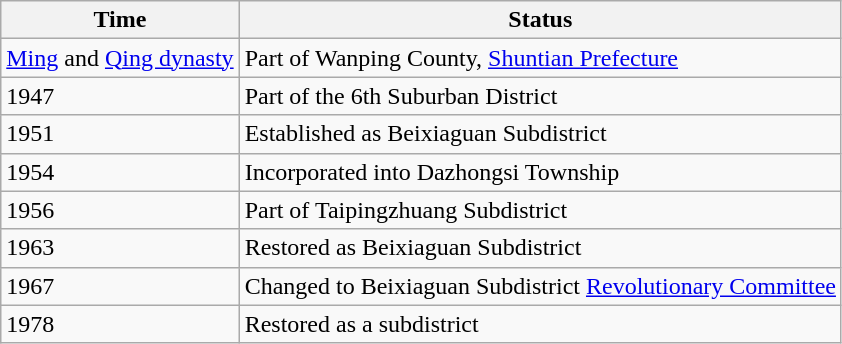<table class="wikitable">
<tr>
<th>Time</th>
<th>Status</th>
</tr>
<tr>
<td><a href='#'>Ming</a> and <a href='#'>Qing dynasty</a></td>
<td>Part of Wanping County, <a href='#'>Shuntian Prefecture</a></td>
</tr>
<tr>
<td>1947</td>
<td>Part of the 6th Suburban District</td>
</tr>
<tr>
<td>1951</td>
<td>Established as Beixiaguan Subdistrict</td>
</tr>
<tr>
<td>1954</td>
<td>Incorporated into Dazhongsi Township</td>
</tr>
<tr>
<td>1956</td>
<td>Part of Taipingzhuang Subdistrict</td>
</tr>
<tr>
<td>1963</td>
<td>Restored as Beixiaguan Subdistrict</td>
</tr>
<tr>
<td>1967</td>
<td>Changed to Beixiaguan Subdistrict <a href='#'>Revolutionary Committee</a></td>
</tr>
<tr>
<td>1978</td>
<td>Restored as a subdistrict</td>
</tr>
</table>
